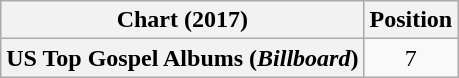<table class="wikitable sortable plainrowheaders">
<tr>
<th scope="col">Chart (2017)</th>
<th scope="col">Position</th>
</tr>
<tr>
<th scope="row">US Top Gospel Albums (<em>Billboard</em>)</th>
<td align="center">7</td>
</tr>
</table>
